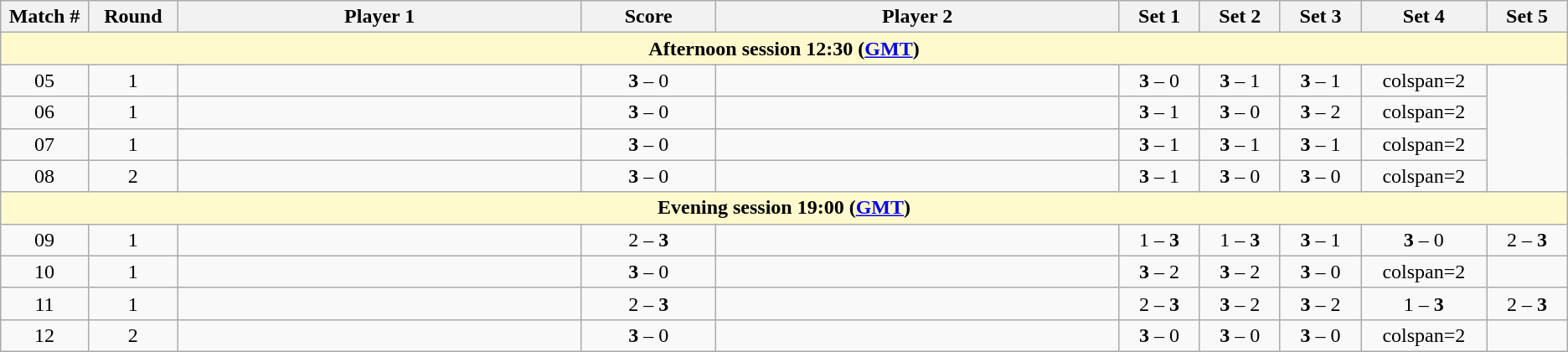<table class="wikitable">
<tr>
<th width="2%">Match #</th>
<th width="2%">Round</th>
<th width="15%">Player 1</th>
<th width="5%">Score</th>
<th width="15%">Player 2</th>
<th width="3%">Set 1</th>
<th width="3%">Set 2</th>
<th width="3%">Set 3</th>
<th width="3%">Set 4</th>
<th width="3%">Set 5</th>
</tr>
<tr>
<td colspan="10" style="text-align:center; background-color:#FFFACD"><strong>Afternoon session 12:30 (<a href='#'>GMT</a>)</strong></td>
</tr>
<tr style=text-align:center;">
<td>05</td>
<td>1</td>
<td></td>
<td><strong>3</strong> – 0</td>
<td></td>
<td><strong>3</strong> – 0</td>
<td><strong>3</strong> – 1</td>
<td><strong>3</strong> – 1</td>
<td>colspan=2</td>
</tr>
<tr style=text-align:center;">
<td>06</td>
<td>1</td>
<td></td>
<td><strong>3</strong> – 0</td>
<td></td>
<td><strong>3</strong> – 1</td>
<td><strong>3</strong> – 0</td>
<td><strong>3</strong> – 2</td>
<td>colspan=2</td>
</tr>
<tr style=text-align:center;">
<td>07</td>
<td>1</td>
<td></td>
<td><strong>3</strong> – 0</td>
<td></td>
<td><strong>3</strong> – 1</td>
<td><strong>3</strong> – 1</td>
<td><strong>3</strong> – 1</td>
<td>colspan=2</td>
</tr>
<tr style=text-align:center;">
<td>08</td>
<td>2</td>
<td></td>
<td><strong>3</strong> – 0</td>
<td></td>
<td><strong>3</strong> – 1</td>
<td><strong>3</strong> – 0</td>
<td><strong>3</strong> – 0</td>
<td>colspan=2</td>
</tr>
<tr>
<td colspan="10" style="text-align:center; background-color:#FFFACD"><strong>Evening session 19:00 (<a href='#'>GMT</a>)</strong></td>
</tr>
<tr style=text-align:center;">
<td>09</td>
<td>1</td>
<td></td>
<td>2 – <strong>3</strong></td>
<td></td>
<td>1 – <strong>3</strong></td>
<td>1 – <strong>3</strong></td>
<td><strong>3</strong> – 1</td>
<td><strong>3</strong> – 0</td>
<td>2 – <strong>3</strong></td>
</tr>
<tr style=text-align:center;">
<td>10</td>
<td>1</td>
<td></td>
<td><strong>3</strong> – 0</td>
<td></td>
<td><strong>3</strong> – 2</td>
<td><strong>3</strong> – 2</td>
<td><strong>3</strong> – 0</td>
<td>colspan=2</td>
</tr>
<tr style=text-align:center;">
<td>11</td>
<td>1</td>
<td></td>
<td>2 – <strong>3</strong></td>
<td></td>
<td>2 – <strong>3</strong></td>
<td><strong>3</strong> – 2</td>
<td><strong>3</strong> – 2</td>
<td>1 – <strong>3</strong></td>
<td>2 – <strong>3</strong></td>
</tr>
<tr style=text-align:center;">
<td>12</td>
<td>2</td>
<td></td>
<td><strong>3</strong> – 0</td>
<td></td>
<td><strong>3</strong> – 0</td>
<td><strong>3</strong> – 0</td>
<td><strong>3</strong> – 0</td>
<td>colspan=2</td>
</tr>
</table>
